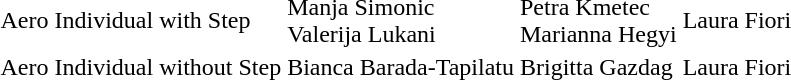<table>
<tr>
<td>Aero Individual with Step<br></td>
<td>Manja Simonic <br>Valerija Lukani <br></td>
<td>Petra Kmetec <br>Marianna Hegyi </td>
<td>Laura Fiori </td>
</tr>
<tr>
<td>Aero Individual without Step<br></td>
<td>Bianca Barada-Tapilatu </td>
<td>Brigitta Gazdag </td>
<td>Laura Fiori </td>
</tr>
<tr>
</tr>
</table>
